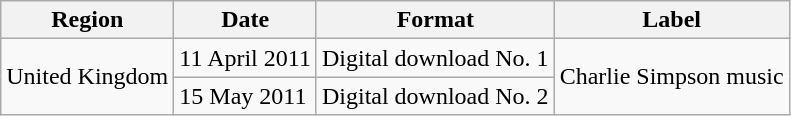<table class=wikitable>
<tr>
<th>Region</th>
<th>Date</th>
<th>Format</th>
<th>Label</th>
</tr>
<tr>
<td rowspan="2">United Kingdom</td>
<td>11 April 2011</td>
<td>Digital download No. 1</td>
<td rowspan="2">Charlie Simpson music</td>
</tr>
<tr>
<td>15 May 2011</td>
<td>Digital download No. 2</td>
</tr>
</table>
